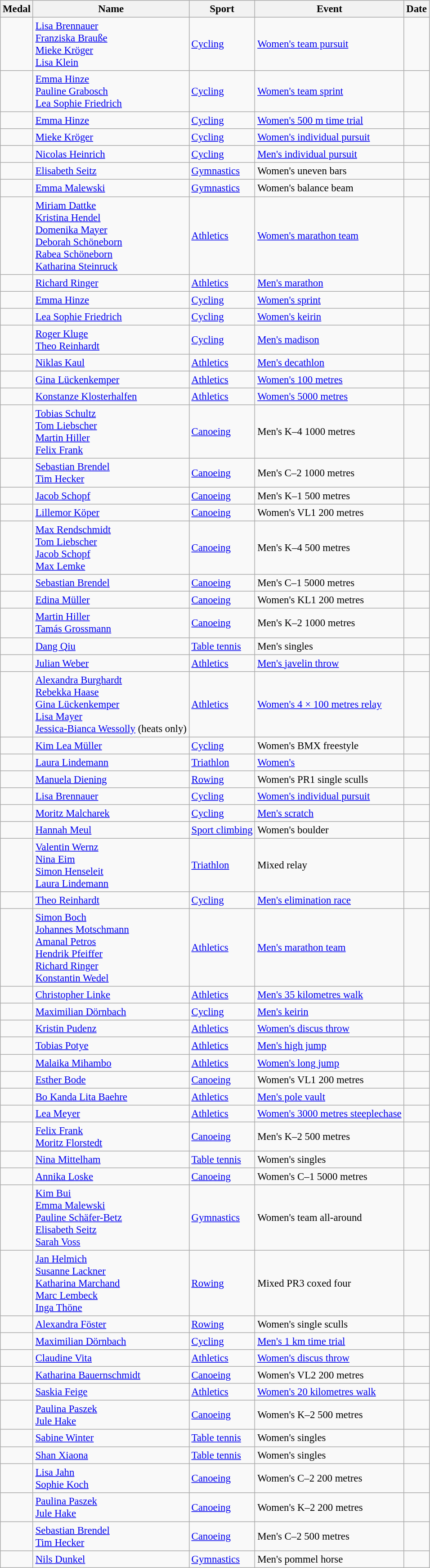<table class="wikitable sortable" style="font-size: 95%;">
<tr>
<th>Medal</th>
<th>Name</th>
<th>Sport</th>
<th>Event</th>
<th>Date</th>
</tr>
<tr>
<td></td>
<td><a href='#'>Lisa Brennauer</a><br><a href='#'>Franziska Brauße</a><br><a href='#'>Mieke Kröger</a><br><a href='#'>Lisa Klein</a></td>
<td><a href='#'>Cycling</a></td>
<td><a href='#'>Women's team pursuit</a></td>
<td></td>
</tr>
<tr>
<td></td>
<td><a href='#'>Emma Hinze</a><br><a href='#'>Pauline Grabosch</a><br><a href='#'>Lea Sophie Friedrich</a></td>
<td><a href='#'>Cycling</a></td>
<td><a href='#'>Women's team sprint</a></td>
<td></td>
</tr>
<tr>
<td></td>
<td><a href='#'>Emma Hinze</a></td>
<td><a href='#'>Cycling</a></td>
<td><a href='#'>Women's 500 m time trial</a></td>
<td></td>
</tr>
<tr>
<td></td>
<td><a href='#'>Mieke Kröger</a></td>
<td><a href='#'>Cycling</a></td>
<td><a href='#'>Women's individual pursuit</a></td>
<td></td>
</tr>
<tr>
<td></td>
<td><a href='#'>Nicolas Heinrich</a></td>
<td><a href='#'>Cycling</a></td>
<td><a href='#'>Men's individual pursuit</a></td>
<td></td>
</tr>
<tr>
<td></td>
<td><a href='#'>Elisabeth Seitz</a></td>
<td><a href='#'>Gymnastics</a></td>
<td>Women's uneven bars</td>
<td></td>
</tr>
<tr>
<td></td>
<td><a href='#'>Emma Malewski</a></td>
<td><a href='#'>Gymnastics</a></td>
<td>Women's balance beam</td>
<td></td>
</tr>
<tr>
<td></td>
<td><a href='#'>Miriam Dattke</a><br><a href='#'>Kristina Hendel</a><br><a href='#'>Domenika Mayer</a><br><a href='#'>Deborah Schöneborn</a><br><a href='#'>Rabea Schöneborn</a><br><a href='#'>Katharina Steinruck</a></td>
<td><a href='#'>Athletics</a></td>
<td><a href='#'>Women's marathon team</a></td>
<td></td>
</tr>
<tr>
<td></td>
<td><a href='#'>Richard Ringer</a></td>
<td><a href='#'>Athletics</a></td>
<td><a href='#'>Men's marathon</a></td>
<td></td>
</tr>
<tr>
<td></td>
<td><a href='#'>Emma Hinze</a></td>
<td><a href='#'>Cycling</a></td>
<td><a href='#'>Women's sprint</a></td>
<td></td>
</tr>
<tr>
<td></td>
<td><a href='#'>Lea Sophie Friedrich</a></td>
<td><a href='#'>Cycling</a></td>
<td><a href='#'>Women's keirin</a></td>
<td></td>
</tr>
<tr>
<td></td>
<td><a href='#'>Roger Kluge</a><br><a href='#'>Theo Reinhardt</a></td>
<td><a href='#'>Cycling</a></td>
<td><a href='#'>Men's madison</a></td>
<td></td>
</tr>
<tr>
<td></td>
<td><a href='#'>Niklas Kaul</a></td>
<td><a href='#'>Athletics</a></td>
<td><a href='#'>Men's decathlon</a></td>
<td></td>
</tr>
<tr>
<td></td>
<td><a href='#'>Gina Lückenkemper</a></td>
<td><a href='#'>Athletics</a></td>
<td><a href='#'>Women's 100 metres</a></td>
<td></td>
</tr>
<tr>
<td></td>
<td><a href='#'>Konstanze Klosterhalfen</a></td>
<td><a href='#'>Athletics</a></td>
<td><a href='#'>Women's 5000 metres</a></td>
<td></td>
</tr>
<tr>
<td></td>
<td><a href='#'>Tobias Schultz</a><br><a href='#'>Tom Liebscher</a><br><a href='#'>Martin Hiller</a><br><a href='#'>Felix Frank</a></td>
<td><a href='#'>Canoeing</a></td>
<td>Men's K–4 1000 metres</td>
<td></td>
</tr>
<tr>
<td></td>
<td><a href='#'>Sebastian Brendel</a><br><a href='#'>Tim Hecker</a></td>
<td><a href='#'>Canoeing</a></td>
<td>Men's C–2 1000 metres</td>
<td></td>
</tr>
<tr>
<td></td>
<td><a href='#'>Jacob Schopf</a></td>
<td><a href='#'>Canoeing</a></td>
<td>Men's K–1 500 metres</td>
<td></td>
</tr>
<tr>
<td></td>
<td><a href='#'>Lillemor Köper</a></td>
<td><a href='#'>Canoeing</a></td>
<td>Women's VL1 200 metres</td>
<td></td>
</tr>
<tr>
<td></td>
<td><a href='#'>Max Rendschmidt</a><br><a href='#'>Tom Liebscher</a><br><a href='#'>Jacob Schopf</a><br><a href='#'>Max Lemke</a></td>
<td><a href='#'>Canoeing</a></td>
<td>Men's K–4 500 metres</td>
<td></td>
</tr>
<tr>
<td></td>
<td><a href='#'>Sebastian Brendel</a></td>
<td><a href='#'>Canoeing</a></td>
<td>Men's C–1 5000 metres</td>
<td></td>
</tr>
<tr>
<td></td>
<td><a href='#'>Edina Müller</a></td>
<td><a href='#'>Canoeing</a></td>
<td>Women's KL1 200 metres</td>
<td></td>
</tr>
<tr>
<td></td>
<td><a href='#'>Martin Hiller</a><br><a href='#'>Tamás Grossmann</a></td>
<td><a href='#'>Canoeing</a></td>
<td>Men's K–2 1000 metres</td>
<td></td>
</tr>
<tr>
<td></td>
<td><a href='#'>Dang Qiu</a></td>
<td><a href='#'>Table tennis</a></td>
<td>Men's singles</td>
<td></td>
</tr>
<tr>
<td></td>
<td><a href='#'>Julian Weber</a></td>
<td><a href='#'>Athletics</a></td>
<td><a href='#'>Men's javelin throw</a></td>
<td></td>
</tr>
<tr>
<td></td>
<td><a href='#'>Alexandra Burghardt</a><br><a href='#'>Rebekka Haase</a><br><a href='#'>Gina Lückenkemper</a><br><a href='#'>Lisa Mayer</a><br><a href='#'>Jessica-Bianca Wessolly</a> (heats only)</td>
<td><a href='#'>Athletics</a></td>
<td><a href='#'>Women's 4 × 100 metres relay</a></td>
<td></td>
</tr>
<tr>
<td></td>
<td><a href='#'>Kim Lea Müller</a></td>
<td><a href='#'>Cycling</a></td>
<td>Women's BMX freestyle</td>
<td></td>
</tr>
<tr>
<td></td>
<td><a href='#'>Laura Lindemann</a></td>
<td><a href='#'>Triathlon</a></td>
<td><a href='#'>Women's</a></td>
<td></td>
</tr>
<tr>
<td></td>
<td><a href='#'>Manuela Diening</a></td>
<td><a href='#'>Rowing</a></td>
<td>Women's PR1 single sculls</td>
<td></td>
</tr>
<tr>
<td></td>
<td><a href='#'>Lisa Brennauer</a></td>
<td><a href='#'>Cycling</a></td>
<td><a href='#'>Women's individual pursuit</a></td>
<td></td>
</tr>
<tr>
<td></td>
<td><a href='#'>Moritz Malcharek</a></td>
<td><a href='#'>Cycling</a></td>
<td><a href='#'>Men's scratch</a></td>
<td></td>
</tr>
<tr>
<td></td>
<td><a href='#'>Hannah Meul</a></td>
<td><a href='#'>Sport climbing</a></td>
<td>Women's boulder</td>
<td></td>
</tr>
<tr>
<td></td>
<td><a href='#'>Valentin Wernz</a><br><a href='#'>Nina Eim</a><br><a href='#'>Simon Henseleit</a><br><a href='#'>Laura Lindemann</a></td>
<td><a href='#'>Triathlon</a></td>
<td>Mixed relay</td>
<td></td>
</tr>
<tr>
<td></td>
<td><a href='#'>Theo Reinhardt</a></td>
<td><a href='#'>Cycling</a></td>
<td><a href='#'>Men's elimination race</a></td>
<td></td>
</tr>
<tr>
<td></td>
<td><a href='#'>Simon Boch</a><br><a href='#'>Johannes Motschmann</a><br><a href='#'>Amanal Petros</a><br><a href='#'>Hendrik Pfeiffer</a><br><a href='#'>Richard Ringer</a><br><a href='#'>Konstantin Wedel</a></td>
<td><a href='#'>Athletics</a></td>
<td><a href='#'>Men's marathon team</a></td>
<td></td>
</tr>
<tr>
<td></td>
<td><a href='#'>Christopher Linke</a></td>
<td><a href='#'>Athletics</a></td>
<td><a href='#'>Men's 35 kilometres walk</a></td>
<td></td>
</tr>
<tr>
<td></td>
<td><a href='#'>Maximilian Dörnbach</a></td>
<td><a href='#'>Cycling</a></td>
<td><a href='#'>Men's keirin</a></td>
<td></td>
</tr>
<tr>
<td></td>
<td><a href='#'>Kristin Pudenz</a></td>
<td><a href='#'>Athletics</a></td>
<td><a href='#'>Women's discus throw</a></td>
<td></td>
</tr>
<tr>
<td></td>
<td><a href='#'>Tobias Potye</a></td>
<td><a href='#'>Athletics</a></td>
<td><a href='#'>Men's high jump</a></td>
<td></td>
</tr>
<tr>
<td></td>
<td><a href='#'>Malaika Mihambo</a></td>
<td><a href='#'>Athletics</a></td>
<td><a href='#'>Women's long jump</a></td>
<td></td>
</tr>
<tr>
<td></td>
<td><a href='#'>Esther Bode</a></td>
<td><a href='#'>Canoeing</a></td>
<td>Women's VL1 200 metres</td>
<td></td>
</tr>
<tr>
<td></td>
<td><a href='#'>Bo Kanda Lita Baehre</a></td>
<td><a href='#'>Athletics</a></td>
<td><a href='#'>Men's pole vault</a></td>
<td></td>
</tr>
<tr>
<td></td>
<td><a href='#'>Lea Meyer</a></td>
<td><a href='#'>Athletics</a></td>
<td><a href='#'>Women's 3000 metres steeplechase</a></td>
<td></td>
</tr>
<tr>
<td></td>
<td><a href='#'>Felix Frank</a><br><a href='#'>Moritz Florstedt</a></td>
<td><a href='#'>Canoeing</a></td>
<td>Men's K–2 500 metres</td>
<td></td>
</tr>
<tr>
<td></td>
<td><a href='#'>Nina Mittelham</a></td>
<td><a href='#'>Table tennis</a></td>
<td>Women's singles</td>
<td></td>
</tr>
<tr>
<td></td>
<td><a href='#'>Annika Loske</a></td>
<td><a href='#'>Canoeing</a></td>
<td>Women's C–1 5000 metres</td>
<td></td>
</tr>
<tr>
<td></td>
<td><a href='#'>Kim Bui</a><br><a href='#'>Emma Malewski</a><br><a href='#'>Pauline Schäfer-Betz</a><br><a href='#'>Elisabeth Seitz</a><br><a href='#'>Sarah Voss</a></td>
<td><a href='#'>Gymnastics</a></td>
<td>Women's team all-around</td>
<td></td>
</tr>
<tr>
<td></td>
<td><a href='#'>Jan Helmich</a><br><a href='#'>Susanne Lackner</a><br><a href='#'>Katharina Marchand</a><br><a href='#'>Marc Lembeck</a><br><a href='#'>Inga Thöne</a></td>
<td><a href='#'>Rowing</a></td>
<td>Mixed PR3 coxed four</td>
<td></td>
</tr>
<tr>
<td></td>
<td><a href='#'>Alexandra Föster</a></td>
<td><a href='#'>Rowing</a></td>
<td>Women's single sculls</td>
<td></td>
</tr>
<tr>
<td></td>
<td><a href='#'>Maximilian Dörnbach</a></td>
<td><a href='#'>Cycling</a></td>
<td><a href='#'>Men's 1 km time trial</a></td>
<td></td>
</tr>
<tr>
<td></td>
<td><a href='#'>Claudine Vita</a></td>
<td><a href='#'>Athletics</a></td>
<td><a href='#'>Women's discus throw</a></td>
<td></td>
</tr>
<tr>
<td></td>
<td><a href='#'>Katharina Bauernschmidt</a></td>
<td><a href='#'>Canoeing</a></td>
<td>Women's VL2 200 metres</td>
<td></td>
</tr>
<tr>
<td></td>
<td><a href='#'>Saskia Feige</a></td>
<td><a href='#'>Athletics</a></td>
<td><a href='#'>Women's 20 kilometres walk</a></td>
<td></td>
</tr>
<tr>
<td></td>
<td><a href='#'>Paulina Paszek</a><br><a href='#'>Jule Hake</a></td>
<td><a href='#'>Canoeing</a></td>
<td>Women's K–2 500 metres</td>
<td></td>
</tr>
<tr>
<td></td>
<td><a href='#'>Sabine Winter</a></td>
<td><a href='#'>Table tennis</a></td>
<td>Women's singles</td>
<td></td>
</tr>
<tr>
<td></td>
<td><a href='#'>Shan Xiaona</a></td>
<td><a href='#'>Table tennis</a></td>
<td>Women's singles</td>
<td></td>
</tr>
<tr>
<td></td>
<td><a href='#'>Lisa Jahn</a><br><a href='#'>Sophie Koch</a></td>
<td><a href='#'>Canoeing</a></td>
<td>Women's C–2 200 metres</td>
<td></td>
</tr>
<tr>
<td></td>
<td><a href='#'>Paulina Paszek</a><br><a href='#'>Jule Hake</a></td>
<td><a href='#'>Canoeing</a></td>
<td>Women's K–2 200 metres</td>
<td></td>
</tr>
<tr>
<td></td>
<td><a href='#'>Sebastian Brendel</a><br><a href='#'>Tim Hecker</a></td>
<td><a href='#'>Canoeing</a></td>
<td>Men's C–2 500 metres</td>
<td></td>
</tr>
<tr>
<td></td>
<td><a href='#'>Nils Dunkel</a></td>
<td><a href='#'>Gymnastics</a></td>
<td>Men's pommel horse</td>
<td></td>
</tr>
</table>
